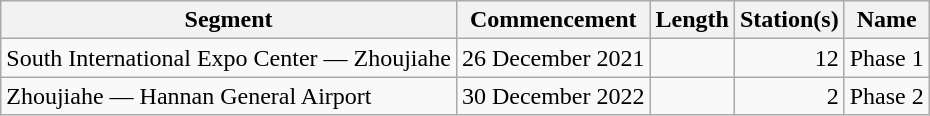<table class="wikitable" style="border-collapse: collapse; text-align: right;">
<tr>
<th>Segment</th>
<th>Commencement</th>
<th>Length</th>
<th>Station(s)</th>
<th>Name</th>
</tr>
<tr>
<td style="text-align: left;">South International Expo Center — Zhoujiahe</td>
<td>26 December 2021</td>
<td></td>
<td>12</td>
<td style="text-align: left;">Phase 1</td>
</tr>
<tr>
<td style="text-align: left;">Zhoujiahe — Hannan General Airport</td>
<td>30 December 2022</td>
<td></td>
<td>2</td>
<td style="text-align: left;">Phase 2</td>
</tr>
</table>
